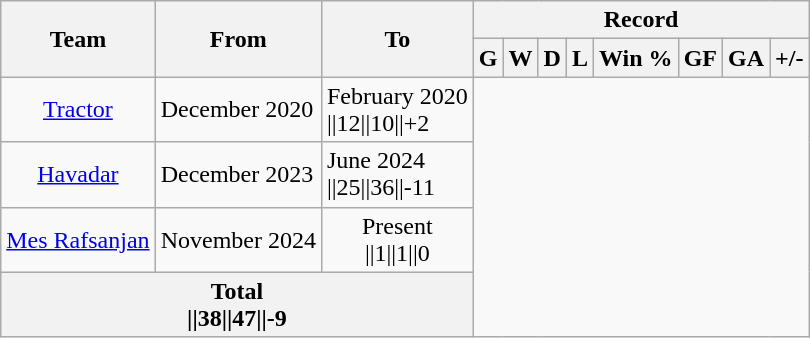<table class="wikitable" style="text-align: center">
<tr>
<th rowspan=2>Team</th>
<th rowspan=2>From</th>
<th rowspan=2>To</th>
<th colspan=8>Record</th>
</tr>
<tr>
<th>G</th>
<th>W</th>
<th>D</th>
<th>L</th>
<th>Win %</th>
<th>GF</th>
<th>GA</th>
<th>+/-</th>
</tr>
<tr>
<td><a href='#'>Tractor</a></td>
<td align="left">December 2020</td>
<td align="left">February 2020<br>||12||10||+2</td>
</tr>
<tr>
<td><a href='#'>Havadar</a></td>
<td align="left">December 2023</td>
<td align="left">June 2024<br>||25||36||-11</td>
</tr>
<tr>
<td><a href='#'>Mes Rafsanjan</a></td>
<td align=“left”>November 2024</td>
<td align=“left”>Present<br>||1||1||0</td>
</tr>
<tr>
<th colspan=3>Total<br>||38||47||-9</th>
</tr>
</table>
